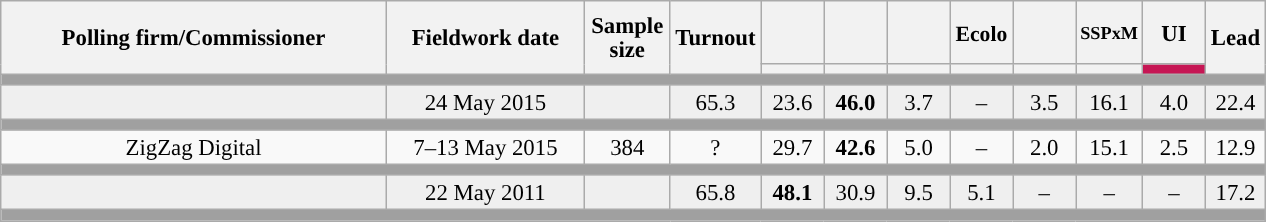<table class="wikitable collapsible collapsed" style="text-align:center; font-size:95%; line-height:16px;">
<tr style="height:42px;">
<th style="width:250px;" rowspan="2">Polling firm/Commissioner</th>
<th style="width:125px;" rowspan="2">Fieldwork date</th>
<th style="width:50px;" rowspan="2">Sample size</th>
<th style="width:45px;" rowspan="2">Turnout</th>
<th style="width:35px;"></th>
<th style="width:35px;"></th>
<th style="width:35px;"></th>
<th style="width:35px; font-size:95%;">Ecolo</th>
<th style="width:35px;"></th>
<th style="width:35px; font-size:80%;">SSPxM</th>
<th style="width:35px;">UI</th>
<th style="width:30px;" rowspan="2">Lead</th>
</tr>
<tr>
<th style="color:inherit;background:"></th>
<th style="color:inherit;background:"></th>
<th style="color:inherit;background:"></th>
<th style="color:inherit;background:"></th>
<th style="color:inherit;background:"></th>
<th style="color:inherit;background:"></th>
<th style="color:inherit;background:#C61654;"></th>
</tr>
<tr>
<td colspan="12" style="background:#A0A0A0"></td>
</tr>
<tr style="background:#EFEFEF;">
<td><strong></strong></td>
<td>24 May 2015</td>
<td></td>
<td>65.3</td>
<td>23.6<br></td>
<td><strong>46.0</strong><br></td>
<td>3.7<br></td>
<td>–</td>
<td>3.5<br></td>
<td>16.1<br></td>
<td>4.0<br></td>
<td style="background:">22.4</td>
</tr>
<tr>
<td colspan="12" style="background:#A0A0A0"></td>
</tr>
<tr>
<td>ZigZag Digital</td>
<td>7–13 May 2015</td>
<td>384</td>
<td>?</td>
<td>29.7<br></td>
<td><strong>42.6</strong><br></td>
<td>5.0<br></td>
<td>–</td>
<td>2.0<br></td>
<td>15.1<br></td>
<td>2.5<br></td>
<td style="background:">12.9</td>
</tr>
<tr>
<td colspan="12" style="background:#A0A0A0"></td>
</tr>
<tr style="background:#EFEFEF;">
<td><strong></strong></td>
<td>22 May 2011</td>
<td></td>
<td>65.8</td>
<td><strong>48.1</strong><br></td>
<td>30.9<br></td>
<td>9.5<br></td>
<td>5.1<br></td>
<td>–</td>
<td>–</td>
<td>–</td>
<td style="background:">17.2</td>
</tr>
<tr>
<td colspan="12" style="background:#A0A0A0"></td>
</tr>
</table>
